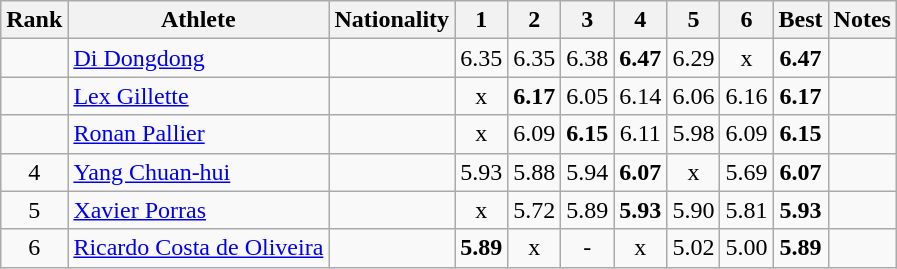<table class="wikitable sortable" style="text-align:center">
<tr>
<th>Rank</th>
<th>Athlete</th>
<th>Nationality</th>
<th>1</th>
<th>2</th>
<th>3</th>
<th>4</th>
<th>5</th>
<th>6</th>
<th>Best</th>
<th>Notes</th>
</tr>
<tr>
<td></td>
<td style="text-align:left;"><a href='#'>Di Dongdong</a></td>
<td style="text-align:left;"></td>
<td>6.35</td>
<td>6.35</td>
<td>6.38</td>
<td><strong>6.47</strong></td>
<td>6.29</td>
<td>x</td>
<td><strong>6.47</strong></td>
<td></td>
</tr>
<tr>
<td></td>
<td style="text-align:left;"><a href='#'>Lex Gillette</a></td>
<td style="text-align:left;"></td>
<td>x</td>
<td><strong>6.17</strong></td>
<td>6.05</td>
<td>6.14</td>
<td>6.06</td>
<td>6.16</td>
<td><strong>6.17</strong></td>
<td></td>
</tr>
<tr>
<td></td>
<td style="text-align:left;"><a href='#'>Ronan Pallier</a></td>
<td style="text-align:left;"></td>
<td>x</td>
<td>6.09</td>
<td><strong>6.15</strong></td>
<td>6.11</td>
<td>5.98</td>
<td>6.09</td>
<td><strong>6.15</strong></td>
<td></td>
</tr>
<tr>
<td>4</td>
<td style="text-align:left;"><a href='#'>Yang Chuan-hui</a></td>
<td style="text-align:left;"></td>
<td>5.93</td>
<td>5.88</td>
<td>5.94</td>
<td><strong>6.07</strong></td>
<td>x</td>
<td>5.69</td>
<td><strong>6.07</strong></td>
<td></td>
</tr>
<tr>
<td>5</td>
<td style="text-align:left;"><a href='#'>Xavier Porras</a></td>
<td style="text-align:left;"></td>
<td>x</td>
<td>5.72</td>
<td>5.89</td>
<td><strong>5.93</strong></td>
<td>5.90</td>
<td>5.81</td>
<td><strong>5.93</strong></td>
<td></td>
</tr>
<tr>
<td>6</td>
<td style="text-align:left;"><a href='#'>Ricardo Costa de Oliveira</a></td>
<td style="text-align:left;"></td>
<td><strong>5.89</strong></td>
<td>x</td>
<td>-</td>
<td>x</td>
<td>5.02</td>
<td>5.00</td>
<td><strong>5.89</strong></td>
<td></td>
</tr>
</table>
